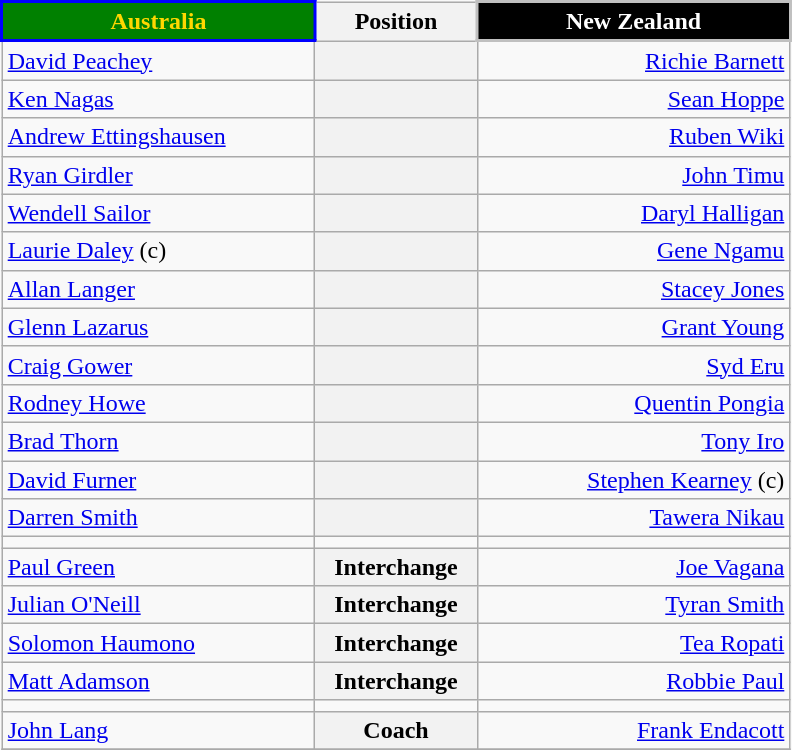<table style="margin: 1em auto 1em auto" class="wikitable">
<tr>
<th align="centre" width="200" style="border: 2px solid blue; background: green; color: gold"><strong>Australia</strong></th>
<th width="100">Position</th>
<th align="centre" width="200" style="border: 2px solid silver; background: black; color: white"><strong>New Zealand</strong></th>
</tr>
<tr>
<td align="left"> <a href='#'>David Peachey</a></td>
<th></th>
<td align="right"><a href='#'>Richie Barnett</a> </td>
</tr>
<tr>
<td align="left"> <a href='#'>Ken Nagas</a></td>
<th></th>
<td align="right"><a href='#'>Sean Hoppe</a> </td>
</tr>
<tr>
<td align="left"> <a href='#'>Andrew Ettingshausen</a></td>
<th></th>
<td align="right"><a href='#'>Ruben Wiki</a> </td>
</tr>
<tr>
<td align="left"> <a href='#'>Ryan Girdler</a></td>
<th></th>
<td align="right"><a href='#'>John Timu</a> </td>
</tr>
<tr>
<td align="left"> <a href='#'>Wendell Sailor</a></td>
<th></th>
<td align="right"><a href='#'>Daryl Halligan</a> </td>
</tr>
<tr>
<td align="left"> <a href='#'>Laurie Daley</a> (c)</td>
<th></th>
<td align="right"><a href='#'>Gene Ngamu</a> </td>
</tr>
<tr>
<td align="left"> <a href='#'>Allan Langer</a></td>
<th></th>
<td align="right"><a href='#'>Stacey Jones</a> </td>
</tr>
<tr>
<td align="left"> <a href='#'>Glenn Lazarus</a></td>
<th></th>
<td align="right"><a href='#'>Grant Young</a> </td>
</tr>
<tr>
<td align="left"> <a href='#'>Craig Gower</a></td>
<th></th>
<td align="right"><a href='#'>Syd Eru</a> </td>
</tr>
<tr>
<td align="left"> <a href='#'>Rodney Howe</a></td>
<th></th>
<td align="right"><a href='#'>Quentin Pongia</a> </td>
</tr>
<tr>
<td align="left"> <a href='#'>Brad Thorn</a></td>
<th></th>
<td align="right"><a href='#'>Tony Iro</a> </td>
</tr>
<tr>
<td align="left"> <a href='#'>David Furner</a></td>
<th></th>
<td align="right"><a href='#'>Stephen Kearney</a> (c) </td>
</tr>
<tr>
<td align="left"> <a href='#'>Darren Smith</a></td>
<th></th>
<td align="right"><a href='#'>Tawera Nikau</a> </td>
</tr>
<tr>
<td></td>
<td></td>
<td></td>
</tr>
<tr>
<td align="left"> <a href='#'>Paul Green</a></td>
<th>Interchange</th>
<td align="right"><a href='#'>Joe Vagana</a> </td>
</tr>
<tr>
<td align="left"> <a href='#'>Julian O'Neill</a></td>
<th>Interchange</th>
<td align="right"><a href='#'>Tyran Smith</a> </td>
</tr>
<tr>
<td align="left"> <a href='#'>Solomon Haumono</a></td>
<th>Interchange</th>
<td align="right"><a href='#'>Tea Ropati</a> </td>
</tr>
<tr>
<td align="left"> <a href='#'>Matt Adamson</a></td>
<th>Interchange</th>
<td align="right"><a href='#'>Robbie Paul</a> </td>
</tr>
<tr>
<td></td>
<td></td>
<td></td>
</tr>
<tr>
<td align="left"> <a href='#'>John Lang</a></td>
<th><strong>Coach</strong></th>
<td align="right"><a href='#'>Frank Endacott</a> </td>
</tr>
<tr>
</tr>
</table>
